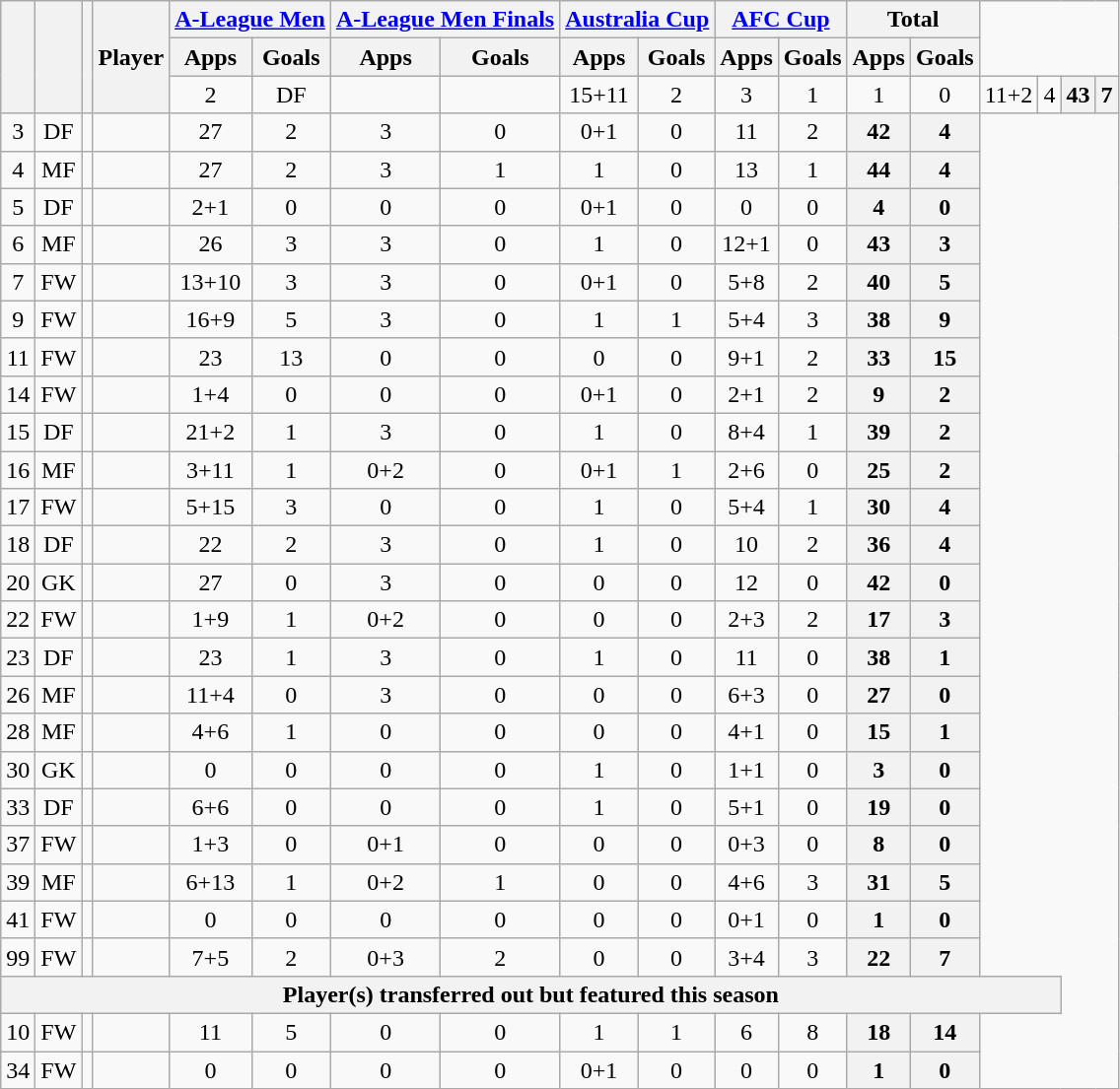<table class="wikitable sortable" style="text-align:center;">
<tr>
<th rowspan="3"></th>
<th rowspan="3"></th>
<th rowspan="3"></th>
<th rowspan="3">Player</th>
<th colspan="2"><a href='#'>A-League Men</a></th>
<th colspan="2"><a href='#'>A-League Men Finals</a></th>
<th colspan="2"><a href='#'>Australia Cup</a></th>
<th colspan="2"><a href='#'>AFC Cup</a></th>
<th colspan="2">Total</th>
</tr>
<tr>
<th>Apps</th>
<th>Goals</th>
<th>Apps</th>
<th>Goals</th>
<th>Apps</th>
<th>Goals</th>
<th>Apps</th>
<th>Goals</th>
<th>Apps</th>
<th>Goals</th>
</tr>
<tr>
<td>2</td>
<td>DF</td>
<td></td>
<td align="left"><br></td>
<td>15+11</td>
<td>2<br></td>
<td>3</td>
<td>1<br></td>
<td>1</td>
<td>0<br></td>
<td>11+2</td>
<td>4<br></td>
<th>43</th>
<th>7</th>
</tr>
<tr>
<td>3</td>
<td>DF</td>
<td></td>
<td align="left"><br></td>
<td>27</td>
<td>2<br></td>
<td>3</td>
<td>0<br></td>
<td>0+1</td>
<td>0<br></td>
<td>11</td>
<td>2<br></td>
<th>42</th>
<th>4</th>
</tr>
<tr>
<td>4</td>
<td>MF</td>
<td></td>
<td align="left"><br></td>
<td>27</td>
<td>2<br></td>
<td>3</td>
<td>1<br></td>
<td>1</td>
<td>0<br></td>
<td>13</td>
<td>1<br></td>
<th>44</th>
<th>4</th>
</tr>
<tr>
<td>5</td>
<td>DF</td>
<td></td>
<td align="left"><br></td>
<td>2+1</td>
<td>0<br></td>
<td>0</td>
<td>0<br></td>
<td>0+1</td>
<td>0<br></td>
<td>0</td>
<td>0<br></td>
<th>4</th>
<th>0</th>
</tr>
<tr>
<td>6</td>
<td>MF</td>
<td></td>
<td align="left"><br></td>
<td>26</td>
<td>3<br></td>
<td>3</td>
<td>0<br></td>
<td>1</td>
<td>0<br></td>
<td>12+1</td>
<td>0<br></td>
<th>43</th>
<th>3</th>
</tr>
<tr>
<td>7</td>
<td>FW</td>
<td></td>
<td align="left"><br></td>
<td>13+10</td>
<td>3<br></td>
<td>3</td>
<td>0<br></td>
<td>0+1</td>
<td>0<br></td>
<td>5+8</td>
<td>2<br></td>
<th>40</th>
<th>5</th>
</tr>
<tr>
<td>9</td>
<td>FW</td>
<td></td>
<td align="left"><br></td>
<td>16+9</td>
<td>5<br></td>
<td>3</td>
<td>0<br></td>
<td>1</td>
<td>1<br></td>
<td>5+4</td>
<td>3<br></td>
<th>38</th>
<th>9</th>
</tr>
<tr>
<td>11</td>
<td>FW</td>
<td></td>
<td align="left"><br></td>
<td>23</td>
<td>13<br></td>
<td>0</td>
<td>0<br></td>
<td>0</td>
<td>0<br></td>
<td>9+1</td>
<td>2<br></td>
<th>33</th>
<th>15</th>
</tr>
<tr>
<td>14</td>
<td>FW</td>
<td></td>
<td align="left"><br></td>
<td>1+4</td>
<td>0<br></td>
<td>0</td>
<td>0<br></td>
<td>0+1</td>
<td>0<br></td>
<td>2+1</td>
<td>2<br></td>
<th>9</th>
<th>2</th>
</tr>
<tr>
<td>15</td>
<td>DF</td>
<td></td>
<td align="left"><br></td>
<td>21+2</td>
<td>1<br></td>
<td>3</td>
<td>0<br></td>
<td>1</td>
<td>0<br></td>
<td>8+4</td>
<td>1<br></td>
<th>39</th>
<th>2</th>
</tr>
<tr>
<td>16</td>
<td>MF</td>
<td></td>
<td align="left"><br></td>
<td>3+11</td>
<td>1<br></td>
<td>0+2</td>
<td>0<br></td>
<td>0+1</td>
<td>1<br></td>
<td>2+6</td>
<td>0<br></td>
<th>25</th>
<th>2</th>
</tr>
<tr>
<td>17</td>
<td>FW</td>
<td></td>
<td align="left"><br></td>
<td>5+15</td>
<td>3<br></td>
<td>0</td>
<td>0<br></td>
<td>1</td>
<td>0<br></td>
<td>5+4</td>
<td>1<br></td>
<th>30</th>
<th>4</th>
</tr>
<tr>
<td>18</td>
<td>DF</td>
<td></td>
<td align="left"><br></td>
<td>22</td>
<td>2<br></td>
<td>3</td>
<td>0<br></td>
<td>1</td>
<td>0<br></td>
<td>10</td>
<td>2<br></td>
<th>36</th>
<th>4</th>
</tr>
<tr>
<td>20</td>
<td>GK</td>
<td></td>
<td align="left"><br></td>
<td>27</td>
<td>0<br></td>
<td>3</td>
<td>0<br></td>
<td>0</td>
<td>0<br></td>
<td>12</td>
<td>0<br></td>
<th>42</th>
<th>0</th>
</tr>
<tr>
<td>22</td>
<td>FW</td>
<td></td>
<td align="left"><br></td>
<td>1+9</td>
<td>1<br></td>
<td>0+2</td>
<td>0<br></td>
<td>0</td>
<td>0<br></td>
<td>2+3</td>
<td>2<br></td>
<th>17</th>
<th>3</th>
</tr>
<tr>
<td>23</td>
<td>DF</td>
<td></td>
<td align="left"><br></td>
<td>23</td>
<td>1<br></td>
<td>3</td>
<td>0<br></td>
<td>1</td>
<td>0<br></td>
<td>11</td>
<td>0<br></td>
<th>38</th>
<th>1</th>
</tr>
<tr>
<td>26</td>
<td>MF</td>
<td></td>
<td align="left"><br></td>
<td>11+4</td>
<td>0<br></td>
<td>3</td>
<td>0<br></td>
<td>0</td>
<td>0<br></td>
<td>6+3</td>
<td>0<br></td>
<th>27</th>
<th>0</th>
</tr>
<tr>
<td>28</td>
<td>MF</td>
<td></td>
<td align="left"><br></td>
<td>4+6</td>
<td>1<br></td>
<td>0</td>
<td>0<br></td>
<td>0</td>
<td>0<br></td>
<td>4+1</td>
<td>0<br></td>
<th>15</th>
<th>1</th>
</tr>
<tr>
<td>30</td>
<td>GK</td>
<td></td>
<td align="left"><br></td>
<td>0</td>
<td>0<br></td>
<td>0</td>
<td>0<br></td>
<td>1</td>
<td>0<br></td>
<td>1+1</td>
<td>0<br></td>
<th>3</th>
<th>0</th>
</tr>
<tr>
<td>33</td>
<td>DF</td>
<td></td>
<td align="left"><br></td>
<td>6+6</td>
<td>0<br></td>
<td>0</td>
<td>0<br></td>
<td>1</td>
<td>0<br></td>
<td>5+1</td>
<td>0<br></td>
<th>19</th>
<th>0</th>
</tr>
<tr>
<td>37</td>
<td>FW</td>
<td></td>
<td align="left"><br></td>
<td>1+3</td>
<td>0<br></td>
<td>0+1</td>
<td>0<br></td>
<td>0</td>
<td>0<br></td>
<td>0+3</td>
<td>0<br></td>
<th>8</th>
<th>0</th>
</tr>
<tr>
<td>39</td>
<td>MF</td>
<td></td>
<td align="left"><br></td>
<td>6+13</td>
<td>1<br></td>
<td>0+2</td>
<td>1<br></td>
<td>0</td>
<td>0<br></td>
<td>4+6</td>
<td>3<br></td>
<th>31</th>
<th>5</th>
</tr>
<tr>
<td>41</td>
<td>FW</td>
<td></td>
<td align="left"><br></td>
<td>0</td>
<td>0<br></td>
<td>0</td>
<td>0<br></td>
<td>0</td>
<td>0<br></td>
<td>0+1</td>
<td>0<br></td>
<th>1</th>
<th>0</th>
</tr>
<tr>
<td>99</td>
<td>FW</td>
<td></td>
<td align="left"><br></td>
<td>7+5</td>
<td>2<br></td>
<td>0+3</td>
<td>2<br></td>
<td>0</td>
<td>0<br></td>
<td>3+4</td>
<td>3<br></td>
<th>22</th>
<th>7</th>
</tr>
<tr>
<th colspan="16">Player(s) transferred out but featured this season</th>
</tr>
<tr>
<td>10</td>
<td>FW</td>
<td></td>
<td align="left"><br></td>
<td>11</td>
<td>5<br></td>
<td>0</td>
<td>0<br></td>
<td>1</td>
<td>1<br></td>
<td>6</td>
<td>8<br></td>
<th>18</th>
<th>14</th>
</tr>
<tr>
<td>34</td>
<td>FW</td>
<td></td>
<td align="left"><br></td>
<td>0</td>
<td>0<br></td>
<td>0</td>
<td>0<br></td>
<td>0+1</td>
<td>0<br></td>
<td>0</td>
<td>0<br></td>
<th>1</th>
<th>0</th>
</tr>
</table>
